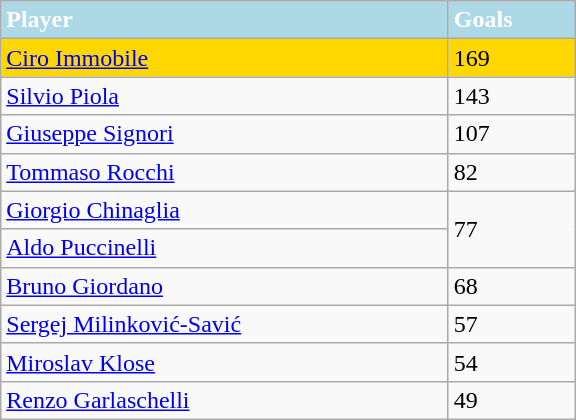<table class="wikitable" style=" width: 24em; ">
<tr style="background:lightblue;color:white">
<td><strong>Player</strong></td>
<td><strong>Goals</strong></td>
</tr>
<tr style="background:gold;">
<td> <a href='#'>Ciro Immobile</a></td>
<td>169</td>
</tr>
<tr>
<td> <a href='#'>Silvio Piola</a></td>
<td>143</td>
</tr>
<tr>
<td> <a href='#'>Giuseppe Signori</a></td>
<td>107</td>
</tr>
<tr>
<td> <a href='#'>Tommaso Rocchi</a></td>
<td>82</td>
</tr>
<tr>
<td> <a href='#'>Giorgio Chinaglia</a></td>
<td rowspan=2>77</td>
</tr>
<tr>
<td> <a href='#'>Aldo Puccinelli</a></td>
</tr>
<tr>
<td> <a href='#'>Bruno Giordano</a></td>
<td>68</td>
</tr>
<tr>
<td> <a href='#'>Sergej Milinković-Savić</a></td>
<td>57</td>
</tr>
<tr>
<td> <a href='#'>Miroslav Klose</a></td>
<td>54</td>
</tr>
<tr>
<td> <a href='#'>Renzo Garlaschelli</a></td>
<td>49</td>
</tr>
</table>
